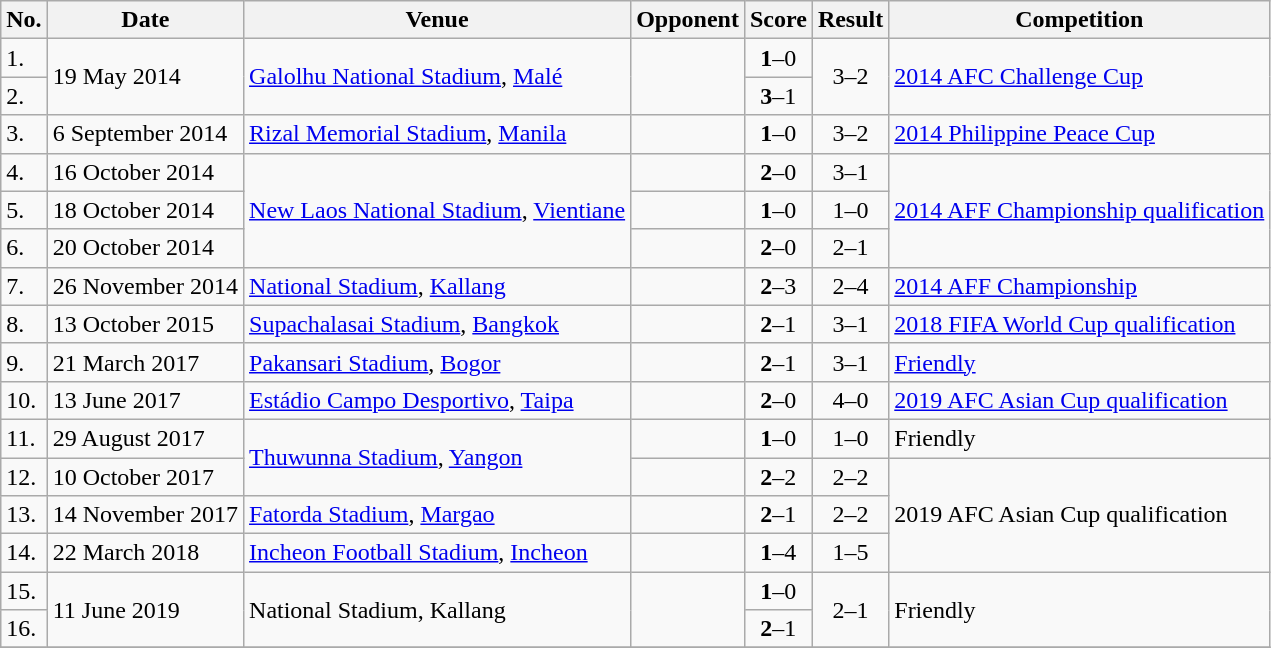<table class="wikitable">
<tr>
<th>No.</th>
<th>Date</th>
<th>Venue</th>
<th>Opponent</th>
<th>Score</th>
<th>Result</th>
<th>Competition</th>
</tr>
<tr>
<td>1.</td>
<td rowspan=2>19 May 2014</td>
<td rowspan=2><a href='#'>Galolhu National Stadium</a>, <a href='#'>Malé</a></td>
<td rowspan=2></td>
<td align=center><strong>1</strong>–0</td>
<td rowspan=2 align=center>3–2</td>
<td rowspan=2><a href='#'>2014 AFC Challenge Cup</a></td>
</tr>
<tr>
<td>2.</td>
<td align=center><strong>3</strong>–1</td>
</tr>
<tr>
<td>3.</td>
<td>6 September 2014</td>
<td><a href='#'>Rizal Memorial Stadium</a>, <a href='#'>Manila</a></td>
<td></td>
<td align=center><strong>1</strong>–0</td>
<td align=center>3–2</td>
<td><a href='#'>2014 Philippine Peace Cup</a></td>
</tr>
<tr>
<td>4.</td>
<td>16 October 2014</td>
<td rowspan=3><a href='#'>New Laos National Stadium</a>, <a href='#'>Vientiane</a></td>
<td></td>
<td align=center><strong>2</strong>–0</td>
<td align=center>3–1</td>
<td rowspan=3><a href='#'>2014 AFF Championship qualification</a></td>
</tr>
<tr>
<td>5.</td>
<td>18 October 2014</td>
<td></td>
<td align=center><strong>1</strong>–0</td>
<td align=center>1–0</td>
</tr>
<tr>
<td>6.</td>
<td>20 October 2014</td>
<td></td>
<td align=center><strong>2</strong>–0</td>
<td align=center>2–1</td>
</tr>
<tr>
<td>7.</td>
<td>26 November 2014</td>
<td><a href='#'>National Stadium</a>, <a href='#'>Kallang</a></td>
<td></td>
<td align=center><strong>2</strong>–3</td>
<td align=center>2–4</td>
<td><a href='#'>2014 AFF Championship</a></td>
</tr>
<tr>
<td>8.</td>
<td>13 October 2015</td>
<td><a href='#'>Supachalasai Stadium</a>, <a href='#'>Bangkok</a></td>
<td></td>
<td align=center><strong>2</strong>–1</td>
<td align=center>3–1</td>
<td><a href='#'>2018 FIFA World Cup qualification</a></td>
</tr>
<tr>
<td>9.</td>
<td>21 March 2017</td>
<td><a href='#'>Pakansari Stadium</a>, <a href='#'>Bogor</a></td>
<td></td>
<td align=center><strong>2</strong>–1</td>
<td align=center>3–1</td>
<td><a href='#'>Friendly</a></td>
</tr>
<tr>
<td>10.</td>
<td>13 June 2017</td>
<td><a href='#'>Estádio Campo Desportivo</a>, <a href='#'>Taipa</a></td>
<td></td>
<td align=center><strong>2</strong>–0</td>
<td align=center>4–0</td>
<td><a href='#'>2019 AFC Asian Cup qualification</a></td>
</tr>
<tr>
<td>11.</td>
<td>29 August 2017</td>
<td rowspan=2><a href='#'>Thuwunna Stadium</a>, <a href='#'>Yangon</a></td>
<td></td>
<td align=center><strong>1</strong>–0</td>
<td align=center>1–0</td>
<td>Friendly</td>
</tr>
<tr>
<td>12.</td>
<td>10 October 2017</td>
<td></td>
<td align=center><strong>2</strong>–2</td>
<td align=center>2–2</td>
<td rowspan=3>2019 AFC Asian Cup qualification</td>
</tr>
<tr>
<td>13.</td>
<td>14 November 2017</td>
<td><a href='#'>Fatorda Stadium</a>, <a href='#'>Margao</a></td>
<td></td>
<td align=center><strong>2</strong>–1</td>
<td align=center>2–2</td>
</tr>
<tr>
<td>14.</td>
<td>22 March 2018</td>
<td><a href='#'>Incheon Football Stadium</a>, <a href='#'>Incheon</a></td>
<td></td>
<td align=center><strong>1</strong>–4</td>
<td align=center>1–5</td>
</tr>
<tr>
<td>15.</td>
<td rowspan=2>11 June 2019</td>
<td rowspan=2>National Stadium, Kallang</td>
<td rowspan=2></td>
<td align=center><strong>1</strong>–0</td>
<td rowspan=2 align=center>2–1</td>
<td rowspan=2>Friendly</td>
</tr>
<tr>
<td>16.</td>
<td align=center><strong>2</strong>–1</td>
</tr>
<tr>
</tr>
</table>
